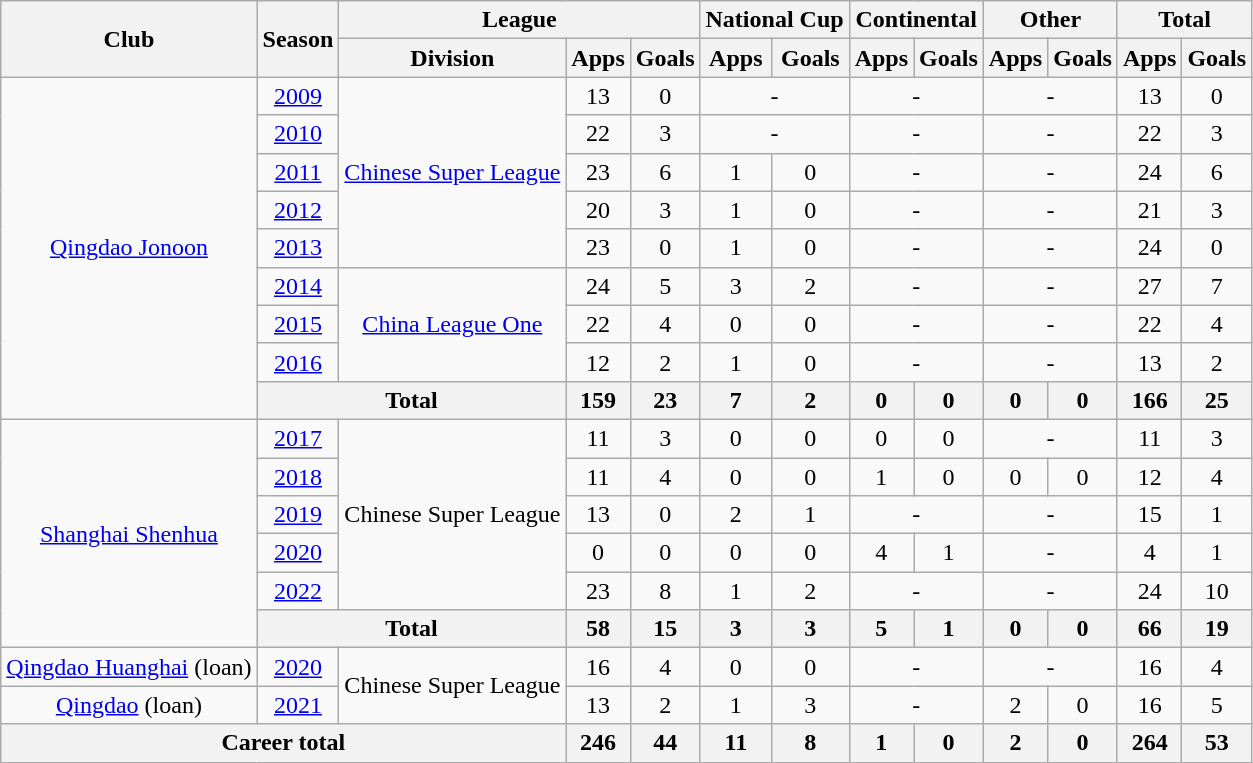<table class="wikitable" style="text-align: center">
<tr>
<th rowspan="2">Club</th>
<th rowspan="2">Season</th>
<th colspan="3">League</th>
<th colspan="2">National Cup</th>
<th colspan="2">Continental</th>
<th colspan="2">Other</th>
<th colspan="2">Total</th>
</tr>
<tr>
<th>Division</th>
<th>Apps</th>
<th>Goals</th>
<th>Apps</th>
<th>Goals</th>
<th>Apps</th>
<th>Goals</th>
<th>Apps</th>
<th>Goals</th>
<th>Apps</th>
<th>Goals</th>
</tr>
<tr>
<td rowspan="9"><a href='#'>Qingdao Jonoon</a></td>
<td><a href='#'>2009</a></td>
<td rowspan="5"><a href='#'>Chinese Super League</a></td>
<td>13</td>
<td>0</td>
<td colspan="2">-</td>
<td colspan="2">-</td>
<td colspan="2">-</td>
<td>13</td>
<td>0</td>
</tr>
<tr>
<td><a href='#'>2010</a></td>
<td>22</td>
<td>3</td>
<td colspan="2">-</td>
<td colspan="2">-</td>
<td colspan="2">-</td>
<td>22</td>
<td>3</td>
</tr>
<tr>
<td><a href='#'>2011</a></td>
<td>23</td>
<td>6</td>
<td>1</td>
<td>0</td>
<td colspan="2">-</td>
<td colspan="2">-</td>
<td>24</td>
<td>6</td>
</tr>
<tr>
<td><a href='#'>2012</a></td>
<td>20</td>
<td>3</td>
<td>1</td>
<td>0</td>
<td colspan="2">-</td>
<td colspan="2">-</td>
<td>21</td>
<td>3</td>
</tr>
<tr>
<td><a href='#'>2013</a></td>
<td>23</td>
<td>0</td>
<td>1</td>
<td>0</td>
<td colspan="2">-</td>
<td colspan="2">-</td>
<td>24</td>
<td>0</td>
</tr>
<tr>
<td><a href='#'>2014</a></td>
<td rowspan="3"><a href='#'>China League One</a></td>
<td>24</td>
<td>5</td>
<td>3</td>
<td>2</td>
<td colspan="2">-</td>
<td colspan="2">-</td>
<td>27</td>
<td>7</td>
</tr>
<tr>
<td><a href='#'>2015</a></td>
<td>22</td>
<td>4</td>
<td>0</td>
<td>0</td>
<td colspan="2">-</td>
<td colspan="2">-</td>
<td>22</td>
<td>4</td>
</tr>
<tr>
<td><a href='#'>2016</a></td>
<td>12</td>
<td>2</td>
<td>1</td>
<td>0</td>
<td colspan="2">-</td>
<td colspan="2">-</td>
<td>13</td>
<td>2</td>
</tr>
<tr>
<th colspan="2"><strong>Total</strong></th>
<th>159</th>
<th>23</th>
<th>7</th>
<th>2</th>
<th>0</th>
<th>0</th>
<th>0</th>
<th>0</th>
<th>166</th>
<th>25</th>
</tr>
<tr>
<td rowspan="6"><a href='#'>Shanghai Shenhua</a></td>
<td><a href='#'>2017</a></td>
<td rowspan="5">Chinese Super League</td>
<td>11</td>
<td>3</td>
<td>0</td>
<td>0</td>
<td>0</td>
<td>0</td>
<td colspan="2">-</td>
<td>11</td>
<td>3</td>
</tr>
<tr>
<td><a href='#'>2018</a></td>
<td>11</td>
<td>4</td>
<td>0</td>
<td>0</td>
<td>1</td>
<td>0</td>
<td>0</td>
<td>0</td>
<td>12</td>
<td>4</td>
</tr>
<tr>
<td><a href='#'>2019</a></td>
<td>13</td>
<td>0</td>
<td>2</td>
<td>1</td>
<td colspan="2">-</td>
<td colspan="2">-</td>
<td>15</td>
<td>1</td>
</tr>
<tr>
<td><a href='#'>2020</a></td>
<td>0</td>
<td>0</td>
<td>0</td>
<td>0</td>
<td>4</td>
<td>1</td>
<td colspan="2">-</td>
<td>4</td>
<td>1</td>
</tr>
<tr>
<td><a href='#'>2022</a></td>
<td>23</td>
<td>8</td>
<td>1</td>
<td>2</td>
<td colspan="2">-</td>
<td colspan="2">-</td>
<td>24</td>
<td>10</td>
</tr>
<tr>
<th colspan="2"><strong>Total</strong></th>
<th>58</th>
<th>15</th>
<th>3</th>
<th>3</th>
<th>5</th>
<th>1</th>
<th>0</th>
<th>0</th>
<th>66</th>
<th>19</th>
</tr>
<tr>
<td><a href='#'>Qingdao Huanghai</a> (loan)</td>
<td><a href='#'>2020</a></td>
<td rowspan="2">Chinese Super League</td>
<td>16</td>
<td>4</td>
<td>0</td>
<td>0</td>
<td colspan="2">-</td>
<td colspan="2">-</td>
<td>16</td>
<td>4</td>
</tr>
<tr>
<td><a href='#'>Qingdao</a> (loan)</td>
<td><a href='#'>2021</a></td>
<td>13</td>
<td>2</td>
<td>1</td>
<td>3</td>
<td colspan="2">-</td>
<td>2</td>
<td>0</td>
<td>16</td>
<td>5</td>
</tr>
<tr>
<th colspan=3>Career total</th>
<th>246</th>
<th>44</th>
<th>11</th>
<th>8</th>
<th>1</th>
<th>0</th>
<th>2</th>
<th>0</th>
<th>264</th>
<th>53</th>
</tr>
</table>
